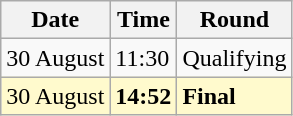<table class="wikitable">
<tr>
<th>Date</th>
<th>Time</th>
<th>Round</th>
</tr>
<tr>
<td>30 August</td>
<td>11:30</td>
<td>Qualifying</td>
</tr>
<tr style="background:lemonchiffon">
<td>30 August</td>
<td><strong>14:52</strong></td>
<td><strong>Final</strong></td>
</tr>
</table>
